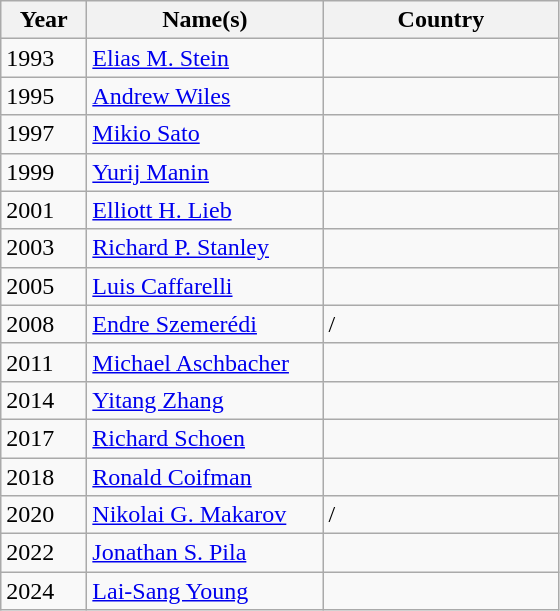<table class="wikitable">
<tr>
<th width="50">Year</th>
<th width="150">Name(s)</th>
<th width="150">Country</th>
</tr>
<tr>
<td>1993</td>
<td><a href='#'>Elias M. Stein</a></td>
<td></td>
</tr>
<tr>
<td>1995</td>
<td><a href='#'>Andrew Wiles</a></td>
<td></td>
</tr>
<tr>
<td>1997</td>
<td><a href='#'>Mikio Sato</a></td>
<td></td>
</tr>
<tr>
<td>1999</td>
<td><a href='#'>Yurij Manin</a></td>
<td></td>
</tr>
<tr>
<td>2001</td>
<td><a href='#'>Elliott H. Lieb</a></td>
<td></td>
</tr>
<tr>
<td>2003</td>
<td><a href='#'>Richard P. Stanley</a></td>
<td></td>
</tr>
<tr>
<td>2005</td>
<td><a href='#'>Luis Caffarelli</a></td>
<td></td>
</tr>
<tr>
<td>2008</td>
<td><a href='#'>Endre Szemerédi</a></td>
<td> /<br></td>
</tr>
<tr>
<td>2011</td>
<td><a href='#'>Michael Aschbacher</a></td>
<td></td>
</tr>
<tr>
<td>2014</td>
<td><a href='#'>Yitang Zhang</a></td>
<td></td>
</tr>
<tr>
<td>2017</td>
<td><a href='#'>Richard Schoen</a></td>
<td></td>
</tr>
<tr>
<td>2018</td>
<td><a href='#'>Ronald Coifman</a></td>
<td></td>
</tr>
<tr>
<td>2020</td>
<td><a href='#'>Nikolai G. Makarov</a></td>
<td> / <br></td>
</tr>
<tr>
<td>2022</td>
<td><a href='#'>Jonathan S. Pila</a></td>
<td></td>
</tr>
<tr>
<td>2024</td>
<td><a href='#'>Lai-Sang Young</a></td>
<td></td>
</tr>
</table>
